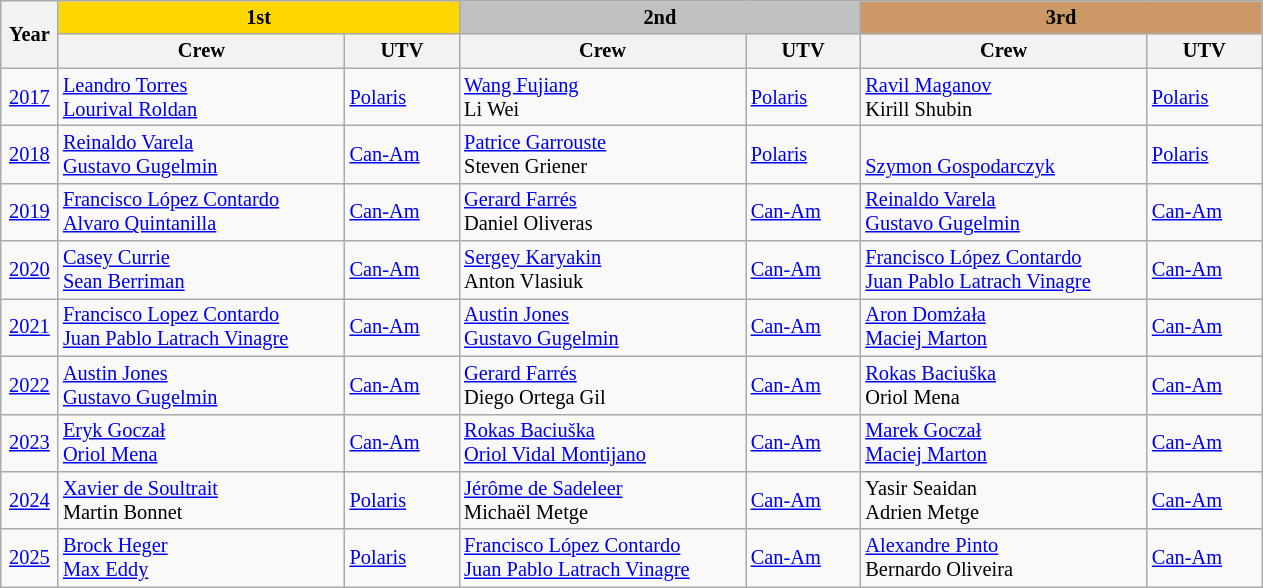<table class="wikitable" style="font-size:85%; text-align:left;">
<tr>
<th rowspan=2 width=4%>Year</th>
<th colspan=2 style="width:32%; background:gold">1st</th>
<th colspan=2 style="width:32%; background:silver">2nd</th>
<th colspan=2 style="width:32%; background:#cc9966">3rd</th>
</tr>
<tr>
<th width=20%>Crew</th>
<th width=8%>UTV</th>
<th width=20%>Crew</th>
<th width=8%>UTV</th>
<th width=20%>Crew</th>
<th width=8%>UTV</th>
</tr>
<tr>
<td align=center><a href='#'>2017</a></td>
<td> <a href='#'>Leandro Torres</a><br> <a href='#'>Lourival Roldan</a></td>
<td><a href='#'>Polaris</a></td>
<td> <a href='#'>Wang Fujiang</a><br> Li Wei</td>
<td><a href='#'>Polaris</a></td>
<td> <a href='#'>Ravil Maganov</a><br> Kirill Shubin</td>
<td><a href='#'>Polaris</a></td>
</tr>
<tr>
<td align=center><a href='#'>2018</a></td>
<td> <a href='#'>Reinaldo Varela</a><br> <a href='#'>Gustavo Gugelmin</a></td>
<td><a href='#'>Can-Am</a></td>
<td> <a href='#'>Patrice Garrouste</a><br> Steven Griener</td>
<td><a href='#'>Polaris</a></td>
<td> <br> <a href='#'>Szymon Gospodarczyk</a></td>
<td><a href='#'>Polaris</a></td>
</tr>
<tr>
<td align=center><a href='#'>2019</a></td>
<td> <a href='#'>Francisco López Contardo</a><br> <a href='#'>Alvaro Quintanilla</a></td>
<td><a href='#'>Can-Am</a></td>
<td> <a href='#'>Gerard Farrés</a><br> Daniel Oliveras</td>
<td><a href='#'>Can-Am</a></td>
<td> <a href='#'>Reinaldo Varela</a><br> <a href='#'>Gustavo Gugelmin</a></td>
<td><a href='#'>Can-Am</a></td>
</tr>
<tr>
<td align=center><a href='#'>2020</a></td>
<td> <a href='#'>Casey Currie</a><br> <a href='#'>Sean Berriman</a></td>
<td><a href='#'>Can-Am</a></td>
<td> <a href='#'>Sergey Karyakin</a><br> Anton Vlasiuk</td>
<td><a href='#'>Can-Am</a></td>
<td> <a href='#'>Francisco López Contardo</a><br> <a href='#'>Juan Pablo Latrach Vinagre</a></td>
<td><a href='#'>Can-Am</a></td>
</tr>
<tr>
<td align=center><a href='#'>2021</a></td>
<td> <a href='#'>Francisco Lopez Contardo</a><br> <a href='#'>Juan Pablo Latrach Vinagre</a></td>
<td><a href='#'>Can-Am</a></td>
<td> <a href='#'>Austin Jones</a><br> <a href='#'>Gustavo Gugelmin</a></td>
<td><a href='#'>Can-Am</a></td>
<td> <a href='#'>Aron Domżała</a><br> <a href='#'>Maciej Marton</a></td>
<td><a href='#'>Can-Am</a></td>
</tr>
<tr>
<td align=center><a href='#'>2022</a></td>
<td> <a href='#'>Austin Jones</a><br> <a href='#'>Gustavo Gugelmin</a></td>
<td><a href='#'>Can-Am</a></td>
<td> <a href='#'>Gerard Farrés</a><br> Diego Ortega Gil</td>
<td><a href='#'>Can-Am</a></td>
<td> <a href='#'>Rokas Baciuška</a><br> Oriol Mena</td>
<td><a href='#'>Can-Am</a></td>
</tr>
<tr>
<td align=center><a href='#'>2023</a></td>
<td> <a href='#'>Eryk Goczał</a><br> <a href='#'>Oriol Mena</a></td>
<td><a href='#'>Can-Am</a></td>
<td> <a href='#'>Rokas Baciuška</a><br> <a href='#'>Oriol Vidal Montijano</a></td>
<td><a href='#'>Can-Am</a></td>
<td> <a href='#'>Marek Goczał</a><br> <a href='#'>Maciej Marton</a></td>
<td><a href='#'>Can-Am</a></td>
</tr>
<tr>
<td align=center><a href='#'>2024</a></td>
<td> <a href='#'>Xavier de Soultrait</a><br> Martin Bonnet</td>
<td><a href='#'>Polaris</a></td>
<td> <a href='#'>Jérôme de Sadeleer</a><br> Michaël Metge</td>
<td><a href='#'>Can-Am</a></td>
<td> Yasir Seaidan<br> Adrien Metge</td>
<td><a href='#'>Can-Am</a></td>
</tr>
<tr>
<td align=center><a href='#'>2025</a></td>
<td> <a href='#'>Brock Heger</a><br> <a href='#'>Max Eddy</a></td>
<td><a href='#'>Polaris</a></td>
<td> <a href='#'>Francisco López Contardo</a><br> <a href='#'>Juan Pablo Latrach Vinagre</a></td>
<td><a href='#'>Can-Am</a></td>
<td> <a href='#'>Alexandre Pinto</a><br> Bernardo Oliveira</td>
<td><a href='#'>Can-Am</a></td>
</tr>
</table>
